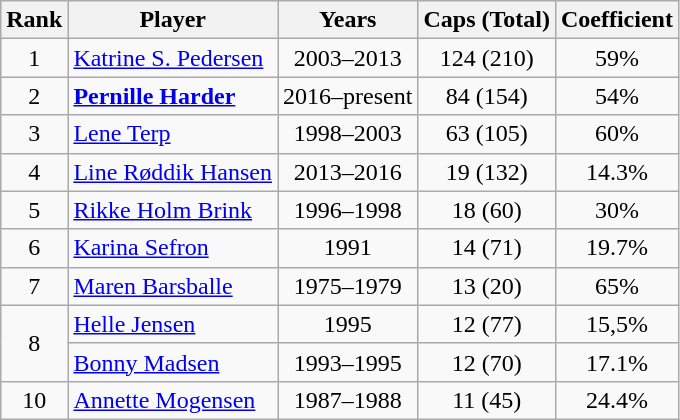<table class="wikitable sortable" style="text-align: center;">
<tr>
<th>Rank</th>
<th>Player</th>
<th>Years</th>
<th>Caps (Total)</th>
<th>Coefficient</th>
</tr>
<tr>
<td>1</td>
<td style="text-align:left;"><a href='#'>Katrine S. Pedersen</a></td>
<td>2003–2013</td>
<td>124 (210)</td>
<td>59%</td>
</tr>
<tr>
<td>2</td>
<td style="text-align:left;"><strong><a href='#'>Pernille Harder</a></strong></td>
<td>2016–present</td>
<td>84 (154)</td>
<td>54%</td>
</tr>
<tr>
<td>3</td>
<td style="text-align:left;"><a href='#'>Lene Terp</a></td>
<td>1998–2003</td>
<td>63 (105)</td>
<td>60%</td>
</tr>
<tr>
<td>4</td>
<td style="text-align:left;"><a href='#'>Line Røddik Hansen</a></td>
<td>2013–2016</td>
<td>19 (132)</td>
<td>14.3%</td>
</tr>
<tr>
<td>5</td>
<td style="text-align:left;"><a href='#'>Rikke Holm Brink</a></td>
<td>1996–1998</td>
<td>18 (60)</td>
<td>30%</td>
</tr>
<tr>
<td>6</td>
<td style="text-align:left;"><a href='#'>Karina Sefron</a></td>
<td>1991</td>
<td>14 (71)</td>
<td>19.7%</td>
</tr>
<tr>
<td>7</td>
<td style="text-align:left;"><a href='#'>Maren Barsballe</a></td>
<td>1975–1979</td>
<td>13 (20)</td>
<td>65%</td>
</tr>
<tr>
<td rowspan="2">8</td>
<td style="text-align:left;"><a href='#'>Helle Jensen</a></td>
<td>1995</td>
<td>12 (77)</td>
<td>15,5%</td>
</tr>
<tr>
<td align="left"><a href='#'>Bonny Madsen</a></td>
<td>1993–1995</td>
<td>12 (70)</td>
<td>17.1%</td>
</tr>
<tr>
<td>10</td>
<td style="text-align:left;"><a href='#'>Annette Mogensen</a></td>
<td>1987–1988</td>
<td>11 (45)</td>
<td>24.4%</td>
</tr>
</table>
